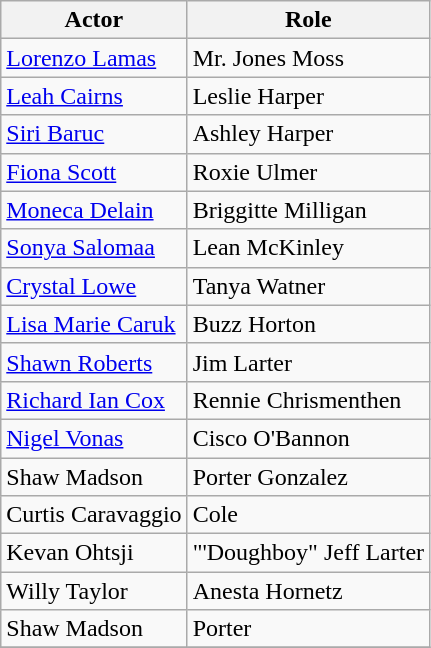<table class="wikitable">
<tr>
<th>Actor</th>
<th>Role</th>
</tr>
<tr>
<td><a href='#'>Lorenzo Lamas</a></td>
<td>Mr. Jones Moss</td>
</tr>
<tr>
<td><a href='#'>Leah Cairns</a></td>
<td>Leslie Harper</td>
</tr>
<tr>
<td><a href='#'>Siri Baruc</a></td>
<td>Ashley Harper</td>
</tr>
<tr>
<td><a href='#'>Fiona Scott</a></td>
<td>Roxie Ulmer</td>
</tr>
<tr>
<td><a href='#'>Moneca Delain</a></td>
<td>Briggitte Milligan</td>
</tr>
<tr>
<td><a href='#'>Sonya Salomaa</a></td>
<td>Lean McKinley</td>
</tr>
<tr>
<td><a href='#'>Crystal Lowe</a></td>
<td>Tanya Watner</td>
</tr>
<tr>
<td><a href='#'>Lisa Marie Caruk</a></td>
<td>Buzz Horton</td>
</tr>
<tr>
<td><a href='#'>Shawn Roberts</a></td>
<td>Jim Larter</td>
</tr>
<tr>
<td><a href='#'>Richard Ian Cox</a></td>
<td>Rennie Chrismenthen</td>
</tr>
<tr>
<td><a href='#'>Nigel Vonas</a></td>
<td>Cisco O'Bannon</td>
</tr>
<tr>
<td>Shaw Madson</td>
<td>Porter Gonzalez</td>
</tr>
<tr>
<td>Curtis Caravaggio</td>
<td>Cole</td>
</tr>
<tr>
<td>Kevan Ohtsji</td>
<td>"'Doughboy" Jeff Larter</td>
</tr>
<tr>
<td>Willy Taylor</td>
<td>Anesta Hornetz</td>
</tr>
<tr>
<td>Shaw Madson</td>
<td>Porter</td>
</tr>
<tr>
</tr>
</table>
